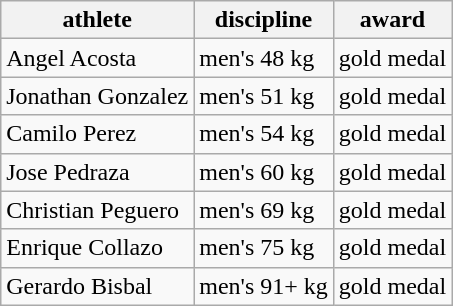<table class="wikitable">
<tr>
<th>athlete</th>
<th>discipline</th>
<th>award</th>
</tr>
<tr>
<td>Angel Acosta</td>
<td>men's 48 kg</td>
<td>gold medal</td>
</tr>
<tr>
<td>Jonathan Gonzalez</td>
<td>men's 51 kg</td>
<td>gold medal</td>
</tr>
<tr>
<td>Camilo Perez</td>
<td>men's 54 kg</td>
<td>gold medal</td>
</tr>
<tr>
<td>Jose Pedraza</td>
<td>men's 60 kg</td>
<td>gold medal</td>
</tr>
<tr>
<td>Christian Peguero</td>
<td>men's 69 kg</td>
<td>gold medal</td>
</tr>
<tr>
<td>Enrique Collazo</td>
<td>men's 75 kg</td>
<td>gold medal</td>
</tr>
<tr>
<td>Gerardo Bisbal</td>
<td>men's 91+ kg</td>
<td>gold medal</td>
</tr>
</table>
